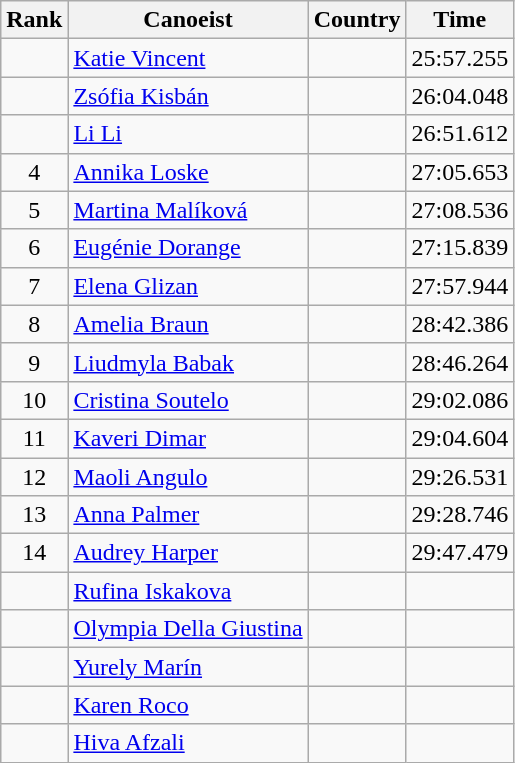<table class="wikitable" style="text-align:center">
<tr>
<th>Rank</th>
<th>Canoeist</th>
<th>Country</th>
<th>Time</th>
</tr>
<tr>
<td></td>
<td align="left"><a href='#'>Katie Vincent</a></td>
<td align="left"></td>
<td>25:57.255</td>
</tr>
<tr>
<td></td>
<td align="left"><a href='#'>Zsófia Kisbán</a></td>
<td align="left"></td>
<td>26:04.048</td>
</tr>
<tr>
<td></td>
<td align="left"><a href='#'>Li Li</a></td>
<td align="left"></td>
<td>26:51.612</td>
</tr>
<tr>
<td>4</td>
<td align="left"><a href='#'>Annika Loske</a></td>
<td align="left"></td>
<td>27:05.653</td>
</tr>
<tr>
<td>5</td>
<td align="left"><a href='#'>Martina Malíková</a></td>
<td align="left"></td>
<td>27:08.536</td>
</tr>
<tr>
<td>6</td>
<td align="left"><a href='#'>Eugénie Dorange</a></td>
<td align="left"></td>
<td>27:15.839</td>
</tr>
<tr>
<td>7</td>
<td align="left"><a href='#'>Elena Glizan</a></td>
<td align="left"></td>
<td>27:57.944</td>
</tr>
<tr>
<td>8</td>
<td align="left"><a href='#'>Amelia Braun</a></td>
<td align="left"></td>
<td>28:42.386</td>
</tr>
<tr>
<td>9</td>
<td align="left"><a href='#'>Liudmyla Babak</a></td>
<td align="left"></td>
<td>28:46.264</td>
</tr>
<tr>
<td>10</td>
<td align="left"><a href='#'>Cristina Soutelo</a></td>
<td align="left"></td>
<td>29:02.086</td>
</tr>
<tr>
<td>11</td>
<td align="left"><a href='#'>Kaveri Dimar</a></td>
<td align="left"></td>
<td>29:04.604</td>
</tr>
<tr>
<td>12</td>
<td align="left"><a href='#'>Maoli Angulo</a></td>
<td align="left"></td>
<td>29:26.531</td>
</tr>
<tr>
<td>13</td>
<td align="left"><a href='#'>Anna Palmer</a></td>
<td align="left"></td>
<td>29:28.746</td>
</tr>
<tr>
<td>14</td>
<td align="left"><a href='#'>Audrey Harper</a></td>
<td align="left"></td>
<td>29:47.479</td>
</tr>
<tr>
<td></td>
<td align="left"><a href='#'>Rufina Iskakova</a></td>
<td align="left"></td>
<td></td>
</tr>
<tr>
<td></td>
<td align="left"><a href='#'>Olympia Della Giustina</a></td>
<td align="left"></td>
<td></td>
</tr>
<tr>
<td></td>
<td align="left"><a href='#'>Yurely Marín</a></td>
<td align="left"></td>
<td></td>
</tr>
<tr>
<td></td>
<td align="left"><a href='#'>Karen Roco</a></td>
<td align="left"></td>
<td></td>
</tr>
<tr>
<td></td>
<td align="left"><a href='#'>Hiva Afzali</a></td>
<td align="left"></td>
<td></td>
</tr>
</table>
